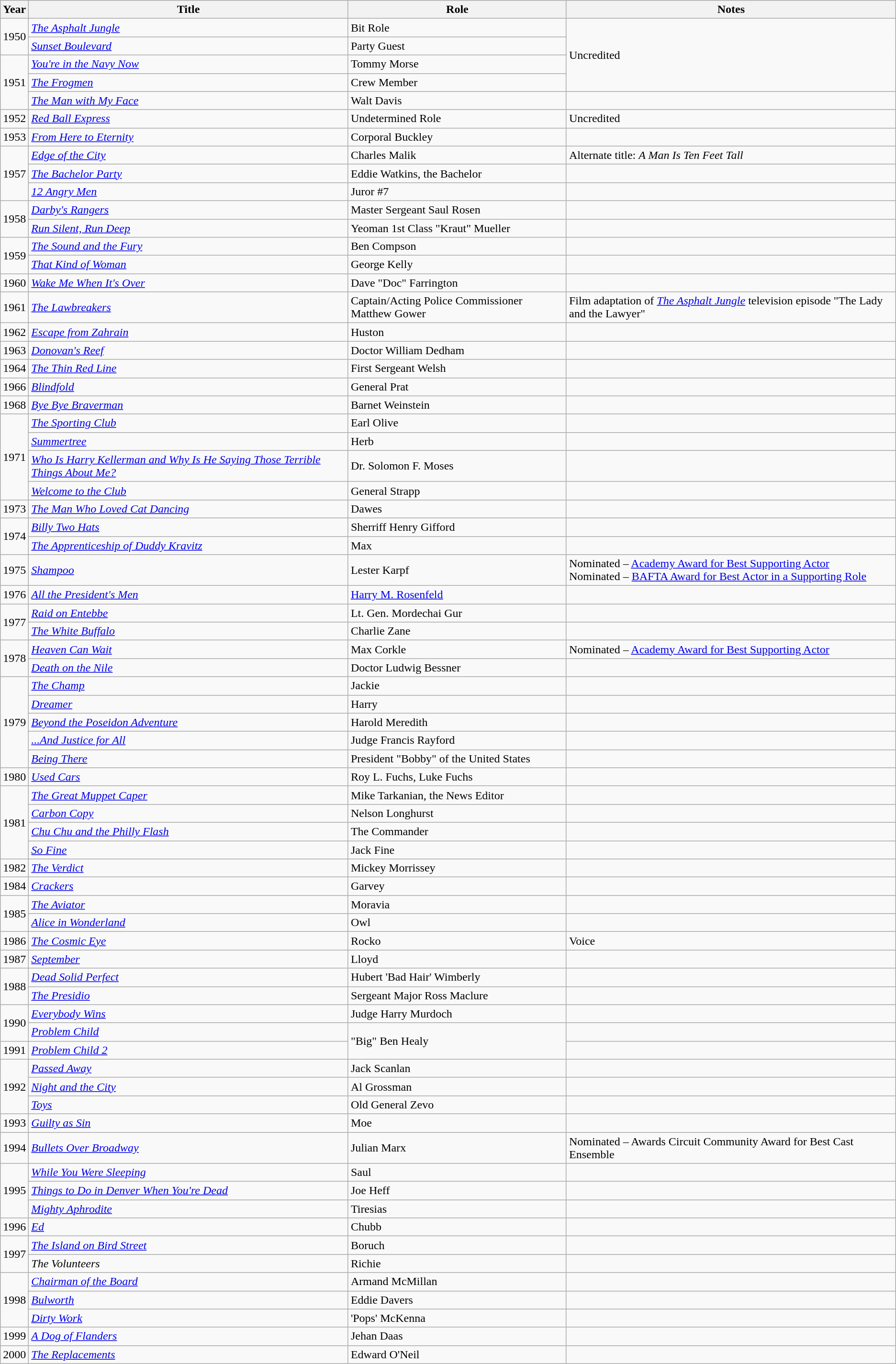<table class="wikitable sortable">
<tr>
<th>Year</th>
<th>Title</th>
<th>Role</th>
<th class="unsortable">Notes</th>
</tr>
<tr>
<td rowspan="2">1950</td>
<td><em><a href='#'>The Asphalt Jungle</a></em></td>
<td>Bit Role</td>
<td rowspan="4">Uncredited</td>
</tr>
<tr>
<td><em><a href='#'>Sunset Boulevard</a></em></td>
<td>Party Guest</td>
</tr>
<tr>
<td rowspan="3">1951</td>
<td><em><a href='#'>You're in the Navy Now</a></em></td>
<td>Tommy Morse</td>
</tr>
<tr>
<td><em><a href='#'>The Frogmen</a></em></td>
<td>Crew Member</td>
</tr>
<tr>
<td><em><a href='#'>The Man with My Face</a></em></td>
<td>Walt Davis</td>
<td></td>
</tr>
<tr>
<td>1952</td>
<td><em><a href='#'>Red Ball Express</a></em></td>
<td>Undetermined Role</td>
<td>Uncredited</td>
</tr>
<tr>
<td>1953</td>
<td><em><a href='#'>From Here to Eternity</a></em></td>
<td>Corporal Buckley</td>
<td></td>
</tr>
<tr>
<td rowspan="3">1957</td>
<td><em><a href='#'>Edge of the City</a></em></td>
<td>Charles Malik</td>
<td>Alternate title: <em>A Man Is Ten Feet Tall</em></td>
</tr>
<tr>
<td><em><a href='#'>The Bachelor Party</a></em></td>
<td>Eddie Watkins, the Bachelor</td>
<td></td>
</tr>
<tr>
<td><em><a href='#'>12 Angry Men</a></em></td>
<td>Juror #7</td>
<td></td>
</tr>
<tr>
<td rowspan="2">1958</td>
<td><em><a href='#'>Darby's Rangers</a></em></td>
<td>Master Sergeant Saul Rosen</td>
<td></td>
</tr>
<tr>
<td><em><a href='#'>Run Silent, Run Deep</a></em></td>
<td>Yeoman 1st Class "Kraut" Mueller</td>
<td></td>
</tr>
<tr>
<td rowspan="2">1959</td>
<td><em><a href='#'>The Sound and the Fury</a></em></td>
<td>Ben Compson</td>
<td></td>
</tr>
<tr>
<td><em><a href='#'>That Kind of Woman</a></em></td>
<td>George Kelly</td>
<td></td>
</tr>
<tr>
<td>1960</td>
<td><em><a href='#'>Wake Me When It's Over</a></em></td>
<td>Dave "Doc" Farrington</td>
<td></td>
</tr>
<tr>
<td>1961</td>
<td><em><a href='#'>The Lawbreakers</a></em></td>
<td>Captain/Acting Police Commissioner Matthew Gower</td>
<td>Film adaptation of <em><a href='#'>The Asphalt Jungle</a></em> television episode "The Lady and the Lawyer"</td>
</tr>
<tr>
<td>1962</td>
<td><em><a href='#'>Escape from Zahrain</a></em></td>
<td>Huston</td>
<td></td>
</tr>
<tr>
<td>1963</td>
<td><em><a href='#'>Donovan's Reef</a></em></td>
<td>Doctor William Dedham</td>
<td></td>
</tr>
<tr>
<td>1964</td>
<td><em><a href='#'>The Thin Red Line</a></em></td>
<td>First Sergeant Welsh</td>
<td></td>
</tr>
<tr>
<td>1966</td>
<td><em><a href='#'>Blindfold</a></em></td>
<td>General Prat</td>
<td></td>
</tr>
<tr>
<td>1968</td>
<td><em><a href='#'>Bye Bye Braverman</a></em></td>
<td>Barnet Weinstein</td>
<td></td>
</tr>
<tr>
<td rowspan="4">1971</td>
<td><em><a href='#'>The Sporting Club</a></em></td>
<td>Earl Olive</td>
<td></td>
</tr>
<tr>
<td><em><a href='#'>Summertree</a></em></td>
<td>Herb</td>
<td></td>
</tr>
<tr>
<td><em><a href='#'>Who Is Harry Kellerman and Why Is He Saying Those Terrible Things About Me?</a></em></td>
<td>Dr. Solomon F. Moses</td>
<td></td>
</tr>
<tr>
<td><em><a href='#'>Welcome to the Club</a></em></td>
<td>General Strapp</td>
<td></td>
</tr>
<tr>
<td>1973</td>
<td><em><a href='#'>The Man Who Loved Cat Dancing</a></em></td>
<td>Dawes</td>
<td></td>
</tr>
<tr>
<td rowspan="2">1974</td>
<td><em><a href='#'>Billy Two Hats</a></em></td>
<td>Sherriff Henry Gifford</td>
<td></td>
</tr>
<tr>
<td><em><a href='#'>The Apprenticeship of Duddy Kravitz</a></em></td>
<td>Max</td>
<td></td>
</tr>
<tr>
<td>1975</td>
<td><em><a href='#'>Shampoo</a></em></td>
<td>Lester Karpf</td>
<td>Nominated – <a href='#'>Academy Award for Best Supporting Actor</a> <br> Nominated – <a href='#'>BAFTA Award for Best Actor in a Supporting Role</a></td>
</tr>
<tr>
<td>1976</td>
<td><em><a href='#'>All the President's Men</a></em></td>
<td><a href='#'>Harry M. Rosenfeld</a></td>
<td></td>
</tr>
<tr>
<td rowspan="2">1977</td>
<td><em><a href='#'>Raid on Entebbe</a></em></td>
<td>Lt. Gen. Mordechai Gur</td>
<td></td>
</tr>
<tr>
<td><em><a href='#'>The White Buffalo</a></em></td>
<td>Charlie Zane</td>
<td></td>
</tr>
<tr>
<td rowspan="2">1978</td>
<td><em><a href='#'>Heaven Can Wait</a></em></td>
<td>Max Corkle</td>
<td>Nominated – <a href='#'>Academy Award for Best Supporting Actor</a></td>
</tr>
<tr>
<td><em><a href='#'>Death on the Nile</a></em></td>
<td>Doctor Ludwig Bessner</td>
<td></td>
</tr>
<tr>
<td rowspan="5">1979</td>
<td><em><a href='#'>The Champ</a></em></td>
<td>Jackie</td>
<td></td>
</tr>
<tr>
<td><em><a href='#'>Dreamer</a></em></td>
<td>Harry</td>
<td></td>
</tr>
<tr>
<td><em><a href='#'>Beyond the Poseidon Adventure</a></em></td>
<td>Harold Meredith</td>
<td></td>
</tr>
<tr>
<td><em><a href='#'>...And Justice for All</a></em></td>
<td>Judge Francis Rayford</td>
<td></td>
</tr>
<tr>
<td><em><a href='#'>Being There</a></em></td>
<td>President "Bobby" of the United States</td>
<td></td>
</tr>
<tr>
<td>1980</td>
<td><em><a href='#'>Used Cars</a></em></td>
<td>Roy L. Fuchs, Luke Fuchs</td>
<td></td>
</tr>
<tr>
<td rowspan="4">1981</td>
<td><em><a href='#'>The Great Muppet Caper</a></em></td>
<td>Mike Tarkanian, the News Editor</td>
<td></td>
</tr>
<tr>
<td><em><a href='#'>Carbon Copy</a></em></td>
<td>Nelson Longhurst</td>
<td></td>
</tr>
<tr>
<td><em><a href='#'>Chu Chu and the Philly Flash</a></em></td>
<td>The Commander</td>
<td></td>
</tr>
<tr>
<td><em><a href='#'>So Fine</a></em></td>
<td>Jack Fine</td>
<td></td>
</tr>
<tr>
<td>1982</td>
<td><em><a href='#'>The Verdict</a></em></td>
<td>Mickey Morrissey</td>
<td></td>
</tr>
<tr>
<td>1984</td>
<td><em><a href='#'>Crackers</a></em></td>
<td>Garvey</td>
<td></td>
</tr>
<tr>
<td rowspan="2">1985</td>
<td><em><a href='#'>The Aviator</a></em></td>
<td>Moravia</td>
<td></td>
</tr>
<tr>
<td><em><a href='#'>Alice in Wonderland</a></em></td>
<td>Owl</td>
<td></td>
</tr>
<tr>
<td>1986</td>
<td><em><a href='#'>The Cosmic Eye</a></em></td>
<td>Rocko</td>
<td>Voice</td>
</tr>
<tr>
<td>1987</td>
<td><em><a href='#'>September</a></em></td>
<td>Lloyd</td>
<td></td>
</tr>
<tr>
<td rowspan="2">1988</td>
<td><em><a href='#'>Dead Solid Perfect</a></em></td>
<td>Hubert 'Bad Hair' Wimberly</td>
<td></td>
</tr>
<tr>
<td><em><a href='#'>The Presidio</a></em></td>
<td>Sergeant Major Ross Maclure</td>
<td></td>
</tr>
<tr>
<td rowspan="2">1990</td>
<td><em><a href='#'>Everybody Wins</a></em></td>
<td>Judge Harry Murdoch</td>
<td></td>
</tr>
<tr>
<td><em><a href='#'>Problem Child</a></em></td>
<td rowspan="2">"Big" Ben Healy</td>
<td></td>
</tr>
<tr>
<td>1991</td>
<td><em><a href='#'>Problem Child 2</a></em></td>
<td></td>
</tr>
<tr>
<td rowspan="3">1992</td>
<td><em><a href='#'>Passed Away</a></em></td>
<td>Jack Scanlan</td>
<td></td>
</tr>
<tr>
<td><em><a href='#'>Night and the City</a></em></td>
<td>Al Grossman</td>
<td></td>
</tr>
<tr>
<td><em><a href='#'>Toys</a></em></td>
<td>Old General Zevo</td>
<td></td>
</tr>
<tr>
<td>1993</td>
<td><em><a href='#'>Guilty as Sin</a></em></td>
<td>Moe</td>
<td></td>
</tr>
<tr>
<td>1994</td>
<td><em><a href='#'>Bullets Over Broadway</a></em></td>
<td>Julian Marx</td>
<td>Nominated – Awards Circuit Community Award for Best Cast Ensemble</td>
</tr>
<tr>
<td rowspan="3">1995</td>
<td><em><a href='#'>While You Were Sleeping</a></em></td>
<td>Saul</td>
<td></td>
</tr>
<tr>
<td><em><a href='#'>Things to Do in Denver When You're Dead</a></em></td>
<td>Joe Heff</td>
<td></td>
</tr>
<tr>
<td><em><a href='#'>Mighty Aphrodite</a></em></td>
<td>Tiresias</td>
<td></td>
</tr>
<tr>
<td>1996</td>
<td><em><a href='#'>Ed</a></em></td>
<td>Chubb</td>
<td></td>
</tr>
<tr>
<td rowspan="2">1997</td>
<td><em><a href='#'>The Island on Bird Street</a></em></td>
<td>Boruch</td>
<td></td>
</tr>
<tr>
<td><em>The Volunteers</em></td>
<td>Richie</td>
<td></td>
</tr>
<tr>
<td rowspan="3">1998</td>
<td><em><a href='#'>Chairman of the Board</a></em></td>
<td>Armand McMillan</td>
<td></td>
</tr>
<tr>
<td><em><a href='#'>Bulworth</a></em></td>
<td>Eddie Davers</td>
<td></td>
</tr>
<tr>
<td><em><a href='#'>Dirty Work</a></em></td>
<td>'Pops' McKenna</td>
<td></td>
</tr>
<tr>
<td>1999</td>
<td><em><a href='#'>A Dog of Flanders</a></em></td>
<td>Jehan Daas</td>
<td></td>
</tr>
<tr>
<td>2000</td>
<td><em><a href='#'>The Replacements</a></em></td>
<td>Edward O'Neil</td>
<td></td>
</tr>
</table>
